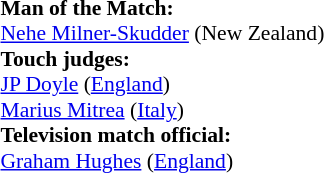<table width=100% style="font-size: 90%">
<tr>
<td><br><strong>Man of the Match:</strong>
<br><a href='#'>Nehe Milner-Skudder</a> (New Zealand)<br><strong>Touch judges:</strong>
<br><a href='#'>JP Doyle</a> (<a href='#'>England</a>)
<br><a href='#'>Marius Mitrea</a> (<a href='#'>Italy</a>)
<br><strong>Television match official:</strong>
<br><a href='#'>Graham Hughes</a> (<a href='#'>England</a>)</td>
</tr>
</table>
